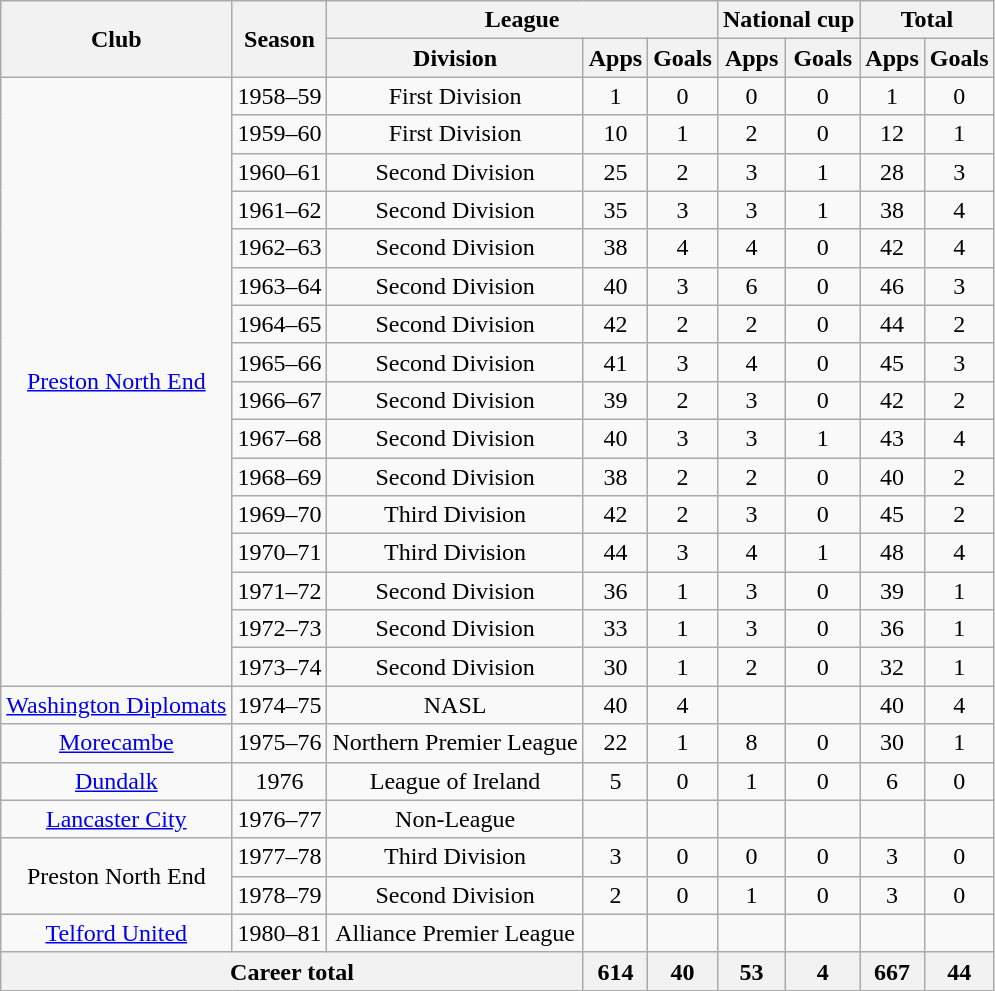<table class="wikitable" style="text-align:center">
<tr>
<th rowspan="2">Club</th>
<th rowspan="2">Season</th>
<th colspan="3">League</th>
<th colspan="2">National cup</th>
<th colspan="2">Total</th>
</tr>
<tr>
<th>Division</th>
<th>Apps</th>
<th>Goals</th>
<th>Apps</th>
<th>Goals</th>
<th>Apps</th>
<th>Goals</th>
</tr>
<tr>
<td rowspan="16"><a href='#'>Preston North End</a></td>
<td>1958–59</td>
<td>First Division</td>
<td>1</td>
<td>0</td>
<td>0</td>
<td>0</td>
<td>1</td>
<td>0</td>
</tr>
<tr>
<td>1959–60</td>
<td>First Division</td>
<td>10</td>
<td>1</td>
<td>2</td>
<td>0</td>
<td>12</td>
<td>1</td>
</tr>
<tr>
<td>1960–61</td>
<td>Second Division</td>
<td>25</td>
<td>2</td>
<td>3</td>
<td>1</td>
<td>28</td>
<td>3</td>
</tr>
<tr>
<td>1961–62</td>
<td>Second Division</td>
<td>35</td>
<td>3</td>
<td>3</td>
<td>1</td>
<td>38</td>
<td>4</td>
</tr>
<tr>
<td>1962–63</td>
<td>Second Division</td>
<td>38</td>
<td>4</td>
<td>4</td>
<td>0</td>
<td>42</td>
<td>4</td>
</tr>
<tr>
<td>1963–64</td>
<td>Second Division</td>
<td>40</td>
<td>3</td>
<td>6</td>
<td>0</td>
<td>46</td>
<td>3</td>
</tr>
<tr>
<td>1964–65</td>
<td>Second Division</td>
<td>42</td>
<td>2</td>
<td>2</td>
<td>0</td>
<td>44</td>
<td>2</td>
</tr>
<tr>
<td>1965–66</td>
<td>Second Division</td>
<td>41</td>
<td>3</td>
<td>4</td>
<td>0</td>
<td>45</td>
<td>3</td>
</tr>
<tr>
<td>1966–67</td>
<td>Second Division</td>
<td>39</td>
<td>2</td>
<td>3</td>
<td>0</td>
<td>42</td>
<td>2</td>
</tr>
<tr>
<td>1967–68</td>
<td>Second Division</td>
<td>40</td>
<td>3</td>
<td>3</td>
<td>1</td>
<td>43</td>
<td>4</td>
</tr>
<tr>
<td>1968–69</td>
<td>Second Division</td>
<td>38</td>
<td>2</td>
<td>2</td>
<td>0</td>
<td>40</td>
<td>2</td>
</tr>
<tr>
<td>1969–70</td>
<td>Third Division</td>
<td>42</td>
<td>2</td>
<td>3</td>
<td>0</td>
<td>45</td>
<td>2</td>
</tr>
<tr>
<td>1970–71</td>
<td>Third Division</td>
<td>44</td>
<td>3</td>
<td>4</td>
<td>1</td>
<td>48</td>
<td>4</td>
</tr>
<tr>
<td>1971–72</td>
<td>Second Division</td>
<td>36</td>
<td>1</td>
<td>3</td>
<td>0</td>
<td>39</td>
<td>1</td>
</tr>
<tr>
<td>1972–73</td>
<td>Second Division</td>
<td>33</td>
<td>1</td>
<td>3</td>
<td>0</td>
<td>36</td>
<td>1</td>
</tr>
<tr>
<td>1973–74</td>
<td>Second Division</td>
<td>30</td>
<td>1</td>
<td>2</td>
<td>0</td>
<td>32</td>
<td>1</td>
</tr>
<tr>
<td><a href='#'>Washington Diplomats</a></td>
<td>1974–75</td>
<td>NASL</td>
<td>40</td>
<td>4</td>
<td></td>
<td></td>
<td>40</td>
<td>4</td>
</tr>
<tr>
<td><a href='#'>Morecambe</a></td>
<td>1975–76</td>
<td>Northern Premier League</td>
<td>22</td>
<td>1</td>
<td>8</td>
<td>0</td>
<td>30</td>
<td>1</td>
</tr>
<tr>
<td><a href='#'>Dundalk</a></td>
<td>1976</td>
<td>League of Ireland</td>
<td>5</td>
<td>0</td>
<td>1</td>
<td>0</td>
<td>6</td>
<td>0</td>
</tr>
<tr>
<td><a href='#'>Lancaster City</a></td>
<td>1976–77</td>
<td>Non-League</td>
<td></td>
<td></td>
<td></td>
<td></td>
<td></td>
<td></td>
</tr>
<tr>
<td rowspan="2">Preston North End</td>
<td>1977–78</td>
<td>Third Division</td>
<td>3</td>
<td>0</td>
<td>0</td>
<td>0</td>
<td>3</td>
<td>0</td>
</tr>
<tr>
<td>1978–79</td>
<td>Second Division</td>
<td>2</td>
<td>0</td>
<td>1</td>
<td>0</td>
<td>3</td>
<td>0</td>
</tr>
<tr>
<td><a href='#'>Telford United</a></td>
<td>1980–81</td>
<td>Alliance Premier League</td>
<td></td>
<td></td>
<td></td>
<td></td>
<td></td>
<td></td>
</tr>
<tr>
<th colspan="3">Career total</th>
<th>614</th>
<th>40</th>
<th>53</th>
<th>4</th>
<th>667</th>
<th>44</th>
</tr>
</table>
